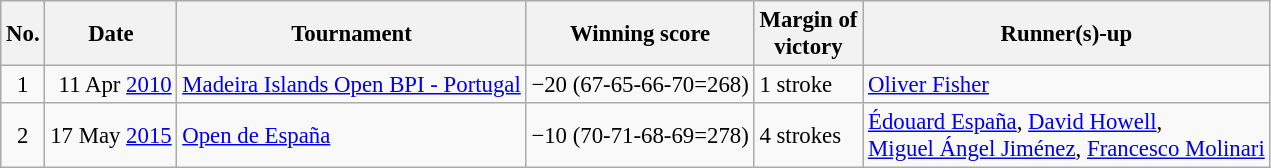<table class="wikitable" style="font-size:95%;">
<tr>
<th>No.</th>
<th>Date</th>
<th>Tournament</th>
<th>Winning score</th>
<th>Margin of<br>victory</th>
<th>Runner(s)-up</th>
</tr>
<tr>
<td align=center>1</td>
<td align=right>11 Apr <a href='#'>2010</a></td>
<td><a href='#'>Madeira Islands Open BPI - Portugal</a></td>
<td>−20 (67-65-66-70=268)</td>
<td>1 stroke</td>
<td> <a href='#'>Oliver Fisher</a></td>
</tr>
<tr>
<td align=center>2</td>
<td align=right>17 May <a href='#'>2015</a></td>
<td><a href='#'>Open de España</a></td>
<td>−10 (70-71-68-69=278)</td>
<td>4 strokes</td>
<td> <a href='#'>Édouard España</a>,  <a href='#'>David Howell</a>,<br> <a href='#'>Miguel Ángel Jiménez</a>,  <a href='#'>Francesco Molinari</a></td>
</tr>
</table>
